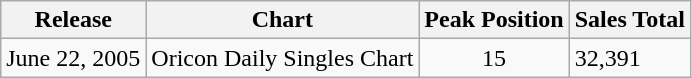<table class="wikitable">
<tr>
<th>Release</th>
<th>Chart</th>
<th>Peak Position</th>
<th>Sales Total</th>
</tr>
<tr>
<td>June 22, 2005</td>
<td>Oricon Daily Singles Chart</td>
<td align="center">15</td>
<td>32,391</td>
</tr>
</table>
